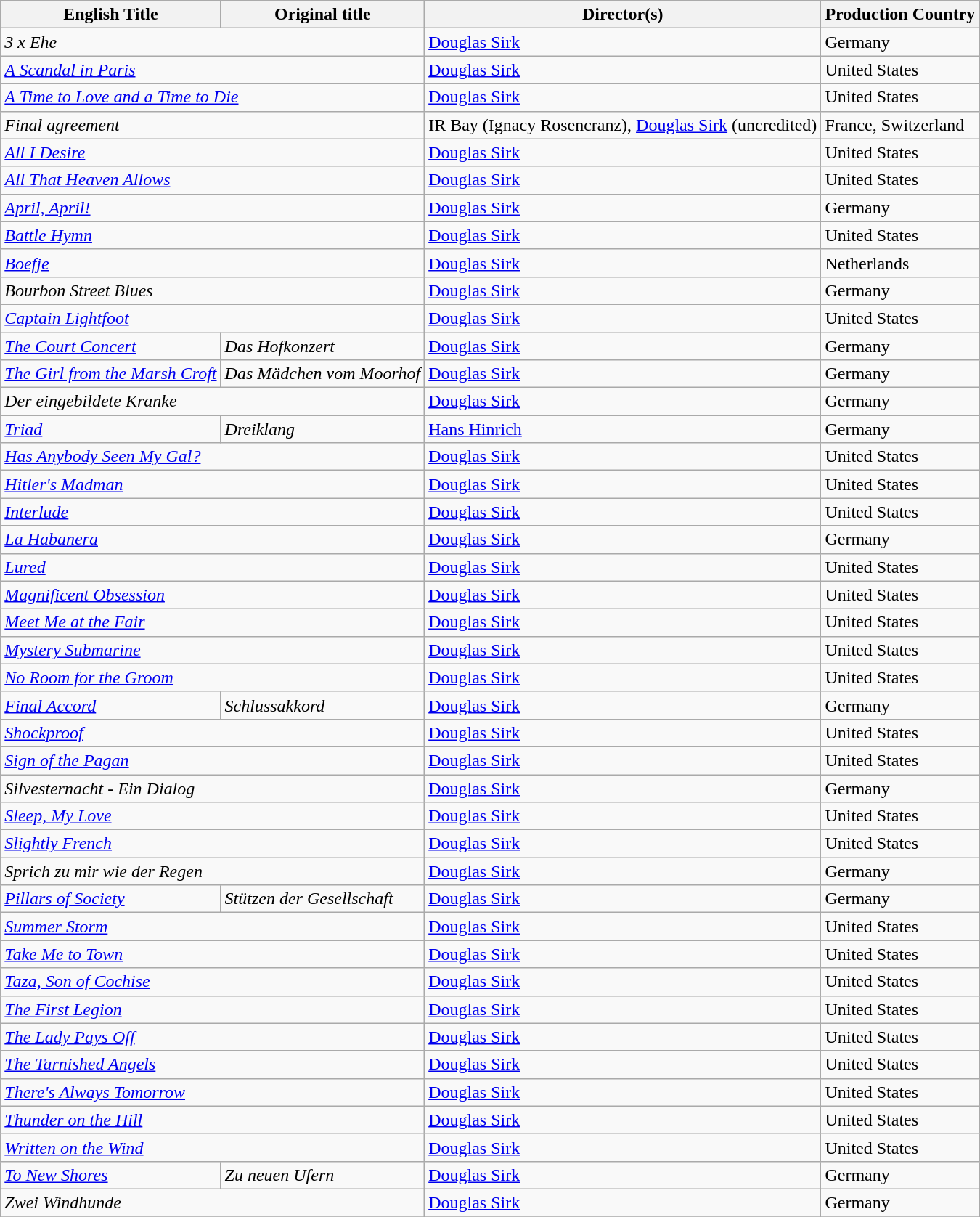<table class="wikitable sortable">
<tr>
<th>English Title</th>
<th>Original title</th>
<th>Director(s)</th>
<th>Production Country</th>
</tr>
<tr>
<td colspan="2"><em>3 x Ehe</em></td>
<td><a href='#'>Douglas Sirk</a></td>
<td>Germany</td>
</tr>
<tr>
<td colspan="2"><em><a href='#'>A Scandal in Paris</a></em></td>
<td><a href='#'>Douglas Sirk</a></td>
<td colspan="2">United States</td>
</tr>
<tr>
<td colspan="2"><em><a href='#'>A Time to Love and a Time to Die</a></em></td>
<td><a href='#'>Douglas Sirk</a></td>
<td colspan="2">United States</td>
</tr>
<tr>
<td colspan="2"><em>Final agreement</em></td>
<td>IR Bay (Ignacy Rosencranz), <a href='#'>Douglas Sirk</a> (uncredited)</td>
<td>France, Switzerland</td>
</tr>
<tr>
<td colspan="2"><em><a href='#'>All I Desire</a></em></td>
<td><a href='#'>Douglas Sirk</a></td>
<td colspan="2">United States</td>
</tr>
<tr>
<td colspan="2"><em><a href='#'>All That Heaven Allows</a></em></td>
<td><a href='#'>Douglas Sirk</a></td>
<td colspan="2">United States</td>
</tr>
<tr>
<td colspan="2"><em><a href='#'>April, April!</a></em></td>
<td><a href='#'>Douglas Sirk</a></td>
<td colspan="2">Germany</td>
</tr>
<tr>
<td colspan="2"><em><a href='#'>Battle Hymn</a></em></td>
<td><a href='#'>Douglas Sirk</a></td>
<td>United States</td>
</tr>
<tr>
<td colspan="2"><em><a href='#'>Boefje</a></em></td>
<td><a href='#'>Douglas Sirk</a></td>
<td>Netherlands</td>
</tr>
<tr>
<td colspan="2"><em>Bourbon Street Blues</em></td>
<td><a href='#'>Douglas Sirk</a></td>
<td>Germany</td>
</tr>
<tr>
<td colspan="2"><em><a href='#'>Captain Lightfoot</a></em></td>
<td><a href='#'>Douglas Sirk</a></td>
<td>United States</td>
</tr>
<tr>
<td><em><a href='#'>The Court Concert</a></em></td>
<td><em>Das Hofkonzert</em></td>
<td><a href='#'>Douglas Sirk</a></td>
<td>Germany</td>
</tr>
<tr>
<td><em><a href='#'>The Girl from the Marsh Croft</a></em></td>
<td><em>Das Mädchen vom Moorhof</em></td>
<td><a href='#'>Douglas Sirk</a></td>
<td>Germany</td>
</tr>
<tr>
<td colspan="2"><em>Der eingebildete Kranke</em></td>
<td><a href='#'>Douglas Sirk</a></td>
<td>Germany</td>
</tr>
<tr>
<td><em><a href='#'>Triad</a></em></td>
<td><em>Dreiklang</em></td>
<td><a href='#'>Hans Hinrich</a></td>
<td>Germany</td>
</tr>
<tr>
<td colspan="2"><em><a href='#'>Has Anybody Seen My Gal?</a></em></td>
<td><a href='#'>Douglas Sirk</a></td>
<td>United States</td>
</tr>
<tr>
<td colspan="2"><em><a href='#'>Hitler's Madman</a></em></td>
<td><a href='#'>Douglas Sirk</a></td>
<td>United States</td>
</tr>
<tr>
<td colspan="2"><em><a href='#'>Interlude</a></em></td>
<td><a href='#'>Douglas Sirk</a></td>
<td>United States</td>
</tr>
<tr>
<td colspan="2"><em><a href='#'>La Habanera</a></em></td>
<td><a href='#'>Douglas Sirk</a></td>
<td>Germany</td>
</tr>
<tr>
<td colspan="2"><em><a href='#'>Lured</a></em></td>
<td><a href='#'>Douglas Sirk</a></td>
<td>United States</td>
</tr>
<tr>
<td colspan="2"><em><a href='#'>Magnificent Obsession</a></em></td>
<td><a href='#'>Douglas Sirk</a></td>
<td>United States</td>
</tr>
<tr>
<td colspan="2"><em><a href='#'>Meet Me at the Fair</a></em></td>
<td><a href='#'>Douglas Sirk</a></td>
<td>United States</td>
</tr>
<tr>
<td colspan="2"><em><a href='#'>Mystery Submarine</a></em></td>
<td><a href='#'>Douglas Sirk</a></td>
<td>United States</td>
</tr>
<tr>
<td colspan="2"><em><a href='#'>No Room for the Groom</a></em></td>
<td><a href='#'>Douglas Sirk</a></td>
<td>United States</td>
</tr>
<tr>
<td><em><a href='#'>Final Accord</a></em></td>
<td><em>Schlussakkord</em></td>
<td><a href='#'>Douglas Sirk</a></td>
<td>Germany</td>
</tr>
<tr>
<td colspan="2"><em><a href='#'>Shockproof</a></em></td>
<td><a href='#'>Douglas Sirk</a></td>
<td>United States</td>
</tr>
<tr>
<td colspan="2"><em><a href='#'>Sign of the Pagan</a></em></td>
<td><a href='#'>Douglas Sirk</a></td>
<td>United States</td>
</tr>
<tr>
<td colspan="2"><em>Silvesternacht - Ein Dialog</em></td>
<td><a href='#'>Douglas Sirk</a></td>
<td>Germany</td>
</tr>
<tr>
<td colspan="2"><em><a href='#'>Sleep, My Love</a></em></td>
<td><a href='#'>Douglas Sirk</a></td>
<td>United States</td>
</tr>
<tr>
<td colspan="2"><em><a href='#'>Slightly French</a></em></td>
<td><a href='#'>Douglas Sirk</a></td>
<td>United States</td>
</tr>
<tr>
<td colspan="2"><em>Sprich zu mir wie der Regen</em></td>
<td><a href='#'>Douglas Sirk</a></td>
<td>Germany</td>
</tr>
<tr>
<td><em><a href='#'>Pillars of Society</a></em></td>
<td><em>Stützen der Gesellschaft</em></td>
<td><a href='#'>Douglas Sirk</a></td>
<td>Germany</td>
</tr>
<tr>
<td colspan="2"><em><a href='#'>Summer Storm</a></em></td>
<td><a href='#'>Douglas Sirk</a></td>
<td>United States</td>
</tr>
<tr>
<td colspan="2"><em><a href='#'>Take Me to Town</a></em></td>
<td><a href='#'>Douglas Sirk</a></td>
<td>United States</td>
</tr>
<tr>
<td colspan="2"><em><a href='#'>Taza, Son of Cochise</a></em></td>
<td><a href='#'>Douglas Sirk</a></td>
<td>United States</td>
</tr>
<tr>
<td colspan="2"><em><a href='#'>The First Legion</a></em></td>
<td><a href='#'>Douglas Sirk</a></td>
<td>United States</td>
</tr>
<tr>
<td colspan="2"><em><a href='#'>The Lady Pays Off</a></em></td>
<td><a href='#'>Douglas Sirk</a></td>
<td>United States</td>
</tr>
<tr>
<td colspan="2"><em><a href='#'>The Tarnished Angels</a></em></td>
<td><a href='#'>Douglas Sirk</a></td>
<td>United States</td>
</tr>
<tr>
<td colspan="2"><em><a href='#'>There's Always Tomorrow</a></em></td>
<td><a href='#'>Douglas Sirk</a></td>
<td>United States</td>
</tr>
<tr>
<td colspan="2"><em><a href='#'>Thunder on the Hill</a></em></td>
<td><a href='#'>Douglas Sirk</a></td>
<td>United States</td>
</tr>
<tr>
<td colspan="2"><em><a href='#'>Written on the Wind</a></em></td>
<td><a href='#'>Douglas Sirk</a></td>
<td>United States</td>
</tr>
<tr>
<td><em><a href='#'>To New Shores</a></em></td>
<td><em>Zu neuen Ufern</em></td>
<td><a href='#'>Douglas Sirk</a></td>
<td>Germany</td>
</tr>
<tr>
<td colspan="2"><em>Zwei Windhunde</em></td>
<td><a href='#'>Douglas Sirk</a></td>
<td>Germany</td>
</tr>
<tr>
</tr>
</table>
